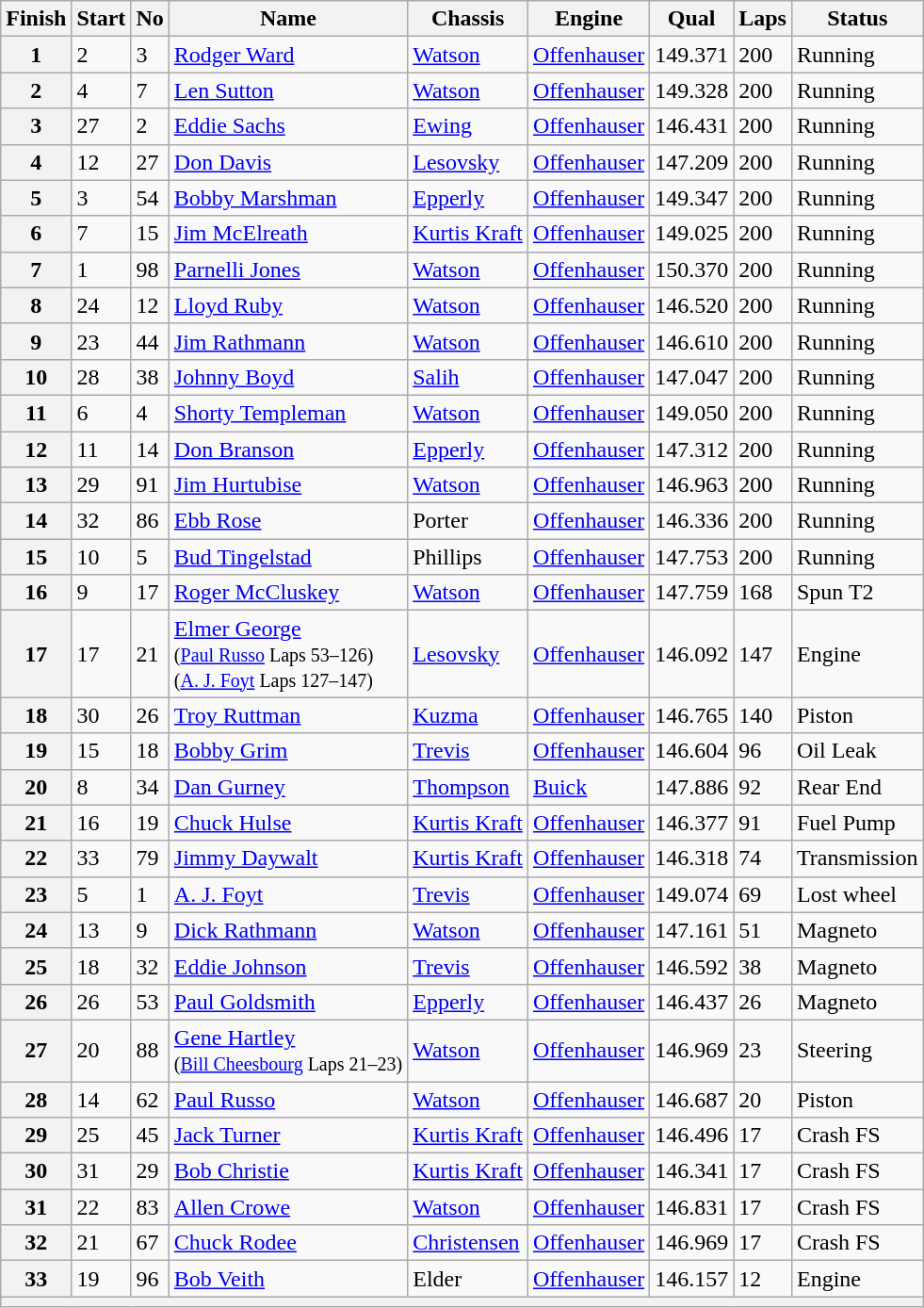<table class="wikitable">
<tr>
<th>Finish</th>
<th>Start</th>
<th>No</th>
<th>Name</th>
<th>Chassis</th>
<th>Engine</th>
<th>Qual</th>
<th>Laps</th>
<th>Status</th>
</tr>
<tr>
<th>1</th>
<td>2</td>
<td>3</td>
<td> <a href='#'>Rodger Ward</a> <strong></strong></td>
<td><a href='#'>Watson</a></td>
<td><a href='#'>Offenhauser</a></td>
<td>149.371</td>
<td>200</td>
<td>Running</td>
</tr>
<tr>
<th>2</th>
<td>4</td>
<td>7</td>
<td> <a href='#'>Len Sutton</a></td>
<td><a href='#'>Watson</a></td>
<td><a href='#'>Offenhauser</a></td>
<td>149.328</td>
<td>200</td>
<td>Running</td>
</tr>
<tr>
<th>3</th>
<td>27</td>
<td>2</td>
<td> <a href='#'>Eddie Sachs</a></td>
<td><a href='#'>Ewing</a></td>
<td><a href='#'>Offenhauser</a></td>
<td>146.431</td>
<td>200</td>
<td>Running</td>
</tr>
<tr>
<th>4</th>
<td>12</td>
<td>27</td>
<td> <a href='#'>Don Davis</a></td>
<td><a href='#'>Lesovsky</a></td>
<td><a href='#'>Offenhauser</a></td>
<td>147.209</td>
<td>200</td>
<td>Running</td>
</tr>
<tr>
<th>5</th>
<td>3</td>
<td>54</td>
<td> <a href='#'>Bobby Marshman</a></td>
<td><a href='#'>Epperly</a></td>
<td><a href='#'>Offenhauser</a></td>
<td>149.347</td>
<td>200</td>
<td>Running</td>
</tr>
<tr>
<th>6</th>
<td>7</td>
<td>15</td>
<td> <a href='#'>Jim McElreath</a> <strong></strong></td>
<td><a href='#'>Kurtis Kraft</a></td>
<td><a href='#'>Offenhauser</a></td>
<td>149.025</td>
<td>200</td>
<td>Running</td>
</tr>
<tr>
<th>7</th>
<td>1</td>
<td>98</td>
<td> <a href='#'>Parnelli Jones</a></td>
<td><a href='#'>Watson</a></td>
<td><a href='#'>Offenhauser</a></td>
<td>150.370</td>
<td>200</td>
<td>Running</td>
</tr>
<tr>
<th>8</th>
<td>24</td>
<td>12</td>
<td> <a href='#'>Lloyd Ruby</a></td>
<td><a href='#'>Watson</a></td>
<td><a href='#'>Offenhauser</a></td>
<td>146.520</td>
<td>200</td>
<td>Running</td>
</tr>
<tr>
<th>9</th>
<td>23</td>
<td>44</td>
<td> <a href='#'>Jim Rathmann</a> <strong></strong></td>
<td><a href='#'>Watson</a></td>
<td><a href='#'>Offenhauser</a></td>
<td>146.610</td>
<td>200</td>
<td>Running</td>
</tr>
<tr>
<th>10</th>
<td>28</td>
<td>38</td>
<td> <a href='#'>Johnny Boyd</a></td>
<td><a href='#'>Salih</a></td>
<td><a href='#'>Offenhauser</a></td>
<td>147.047</td>
<td>200</td>
<td>Running</td>
</tr>
<tr>
<th>11</th>
<td>6</td>
<td>4</td>
<td> <a href='#'>Shorty Templeman</a></td>
<td><a href='#'>Watson</a></td>
<td><a href='#'>Offenhauser</a></td>
<td>149.050</td>
<td>200</td>
<td>Running</td>
</tr>
<tr>
<th>12</th>
<td>11</td>
<td>14</td>
<td> <a href='#'>Don Branson</a></td>
<td><a href='#'>Epperly</a></td>
<td><a href='#'>Offenhauser</a></td>
<td>147.312</td>
<td>200</td>
<td>Running</td>
</tr>
<tr>
<th>13</th>
<td>29</td>
<td>91</td>
<td> <a href='#'>Jim Hurtubise</a></td>
<td><a href='#'>Watson</a></td>
<td><a href='#'>Offenhauser</a></td>
<td>146.963</td>
<td>200</td>
<td>Running</td>
</tr>
<tr>
<th>14</th>
<td>32</td>
<td>86</td>
<td> <a href='#'>Ebb Rose</a></td>
<td>Porter</td>
<td><a href='#'>Offenhauser</a></td>
<td>146.336</td>
<td>200</td>
<td>Running</td>
</tr>
<tr>
<th>15</th>
<td>10</td>
<td>5</td>
<td> <a href='#'>Bud Tingelstad</a></td>
<td>Phillips</td>
<td><a href='#'>Offenhauser</a></td>
<td>147.753</td>
<td>200</td>
<td>Running</td>
</tr>
<tr>
<th>16</th>
<td>9</td>
<td>17</td>
<td> <a href='#'>Roger McCluskey</a></td>
<td><a href='#'>Watson</a></td>
<td><a href='#'>Offenhauser</a></td>
<td>147.759</td>
<td>168</td>
<td>Spun T2</td>
</tr>
<tr>
<th>17</th>
<td>17</td>
<td>21</td>
<td> <a href='#'>Elmer George</a><br><small>(<a href='#'>Paul Russo</a> Laps 53–126)</small><br><small>(<a href='#'>A. J. Foyt</a> Laps 127–147)</small></td>
<td><a href='#'>Lesovsky</a></td>
<td><a href='#'>Offenhauser</a></td>
<td>146.092</td>
<td>147</td>
<td>Engine</td>
</tr>
<tr>
<th>18</th>
<td>30</td>
<td>26</td>
<td> <a href='#'>Troy Ruttman</a> <strong></strong></td>
<td><a href='#'>Kuzma</a></td>
<td><a href='#'>Offenhauser</a></td>
<td>146.765</td>
<td>140</td>
<td>Piston</td>
</tr>
<tr>
<th>19</th>
<td>15</td>
<td>18</td>
<td> <a href='#'>Bobby Grim</a></td>
<td><a href='#'>Trevis</a></td>
<td><a href='#'>Offenhauser</a></td>
<td>146.604</td>
<td>96</td>
<td>Oil Leak</td>
</tr>
<tr>
<th>20</th>
<td>8</td>
<td>34</td>
<td> <a href='#'>Dan Gurney</a> <strong></strong></td>
<td><a href='#'>Thompson</a></td>
<td><a href='#'>Buick</a></td>
<td>147.886</td>
<td>92</td>
<td>Rear End</td>
</tr>
<tr>
<th>21</th>
<td>16</td>
<td>19</td>
<td> <a href='#'>Chuck Hulse</a> <strong></strong></td>
<td><a href='#'>Kurtis Kraft</a></td>
<td><a href='#'>Offenhauser</a></td>
<td>146.377</td>
<td>91</td>
<td>Fuel Pump</td>
</tr>
<tr>
<th>22</th>
<td>33</td>
<td>79</td>
<td> <a href='#'>Jimmy Daywalt</a></td>
<td><a href='#'>Kurtis Kraft</a></td>
<td><a href='#'>Offenhauser</a></td>
<td>146.318</td>
<td>74</td>
<td>Transmission</td>
</tr>
<tr>
<th>23</th>
<td>5</td>
<td>1</td>
<td> <a href='#'>A. J. Foyt</a> <strong></strong></td>
<td><a href='#'>Trevis</a></td>
<td><a href='#'>Offenhauser</a></td>
<td>149.074</td>
<td>69</td>
<td>Lost wheel</td>
</tr>
<tr>
<th>24</th>
<td>13</td>
<td>9</td>
<td> <a href='#'>Dick Rathmann</a></td>
<td><a href='#'>Watson</a></td>
<td><a href='#'>Offenhauser</a></td>
<td>147.161</td>
<td>51</td>
<td>Magneto</td>
</tr>
<tr>
<th>25</th>
<td>18</td>
<td>32</td>
<td> <a href='#'>Eddie Johnson</a></td>
<td><a href='#'>Trevis</a></td>
<td><a href='#'>Offenhauser</a></td>
<td>146.592</td>
<td>38</td>
<td>Magneto</td>
</tr>
<tr>
<th>26</th>
<td>26</td>
<td>53</td>
<td> <a href='#'>Paul Goldsmith</a></td>
<td><a href='#'>Epperly</a></td>
<td><a href='#'>Offenhauser</a></td>
<td>146.437</td>
<td>26</td>
<td>Magneto</td>
</tr>
<tr>
<th>27</th>
<td>20</td>
<td>88</td>
<td> <a href='#'>Gene Hartley</a><br><small>(<a href='#'>Bill Cheesbourg</a> Laps 21–23)</small></td>
<td><a href='#'>Watson</a></td>
<td><a href='#'>Offenhauser</a></td>
<td>146.969</td>
<td>23</td>
<td>Steering</td>
</tr>
<tr>
<th>28</th>
<td>14</td>
<td>62</td>
<td> <a href='#'>Paul Russo</a></td>
<td><a href='#'>Watson</a></td>
<td><a href='#'>Offenhauser</a></td>
<td>146.687</td>
<td>20</td>
<td>Piston</td>
</tr>
<tr>
<th>29</th>
<td>25</td>
<td>45</td>
<td> <a href='#'>Jack Turner</a></td>
<td><a href='#'>Kurtis Kraft</a></td>
<td><a href='#'>Offenhauser</a></td>
<td>146.496</td>
<td>17</td>
<td>Crash FS</td>
</tr>
<tr>
<th>30</th>
<td>31</td>
<td>29</td>
<td> <a href='#'>Bob Christie</a></td>
<td><a href='#'>Kurtis Kraft</a></td>
<td><a href='#'>Offenhauser</a></td>
<td>146.341</td>
<td>17</td>
<td>Crash FS</td>
</tr>
<tr>
<th>31</th>
<td>22</td>
<td>83</td>
<td> <a href='#'>Allen Crowe</a> <strong></strong></td>
<td><a href='#'>Watson</a></td>
<td><a href='#'>Offenhauser</a></td>
<td>146.831</td>
<td>17</td>
<td>Crash FS</td>
</tr>
<tr>
<th>32</th>
<td>21</td>
<td>67</td>
<td> <a href='#'>Chuck Rodee</a> <strong></strong></td>
<td><a href='#'>Christensen</a></td>
<td><a href='#'>Offenhauser</a></td>
<td>146.969</td>
<td>17</td>
<td>Crash FS</td>
</tr>
<tr>
<th>33</th>
<td>19</td>
<td>96</td>
<td> <a href='#'>Bob Veith</a></td>
<td>Elder</td>
<td><a href='#'>Offenhauser</a></td>
<td>146.157</td>
<td>12</td>
<td>Engine</td>
</tr>
<tr>
<th colspan="11"></th>
</tr>
</table>
